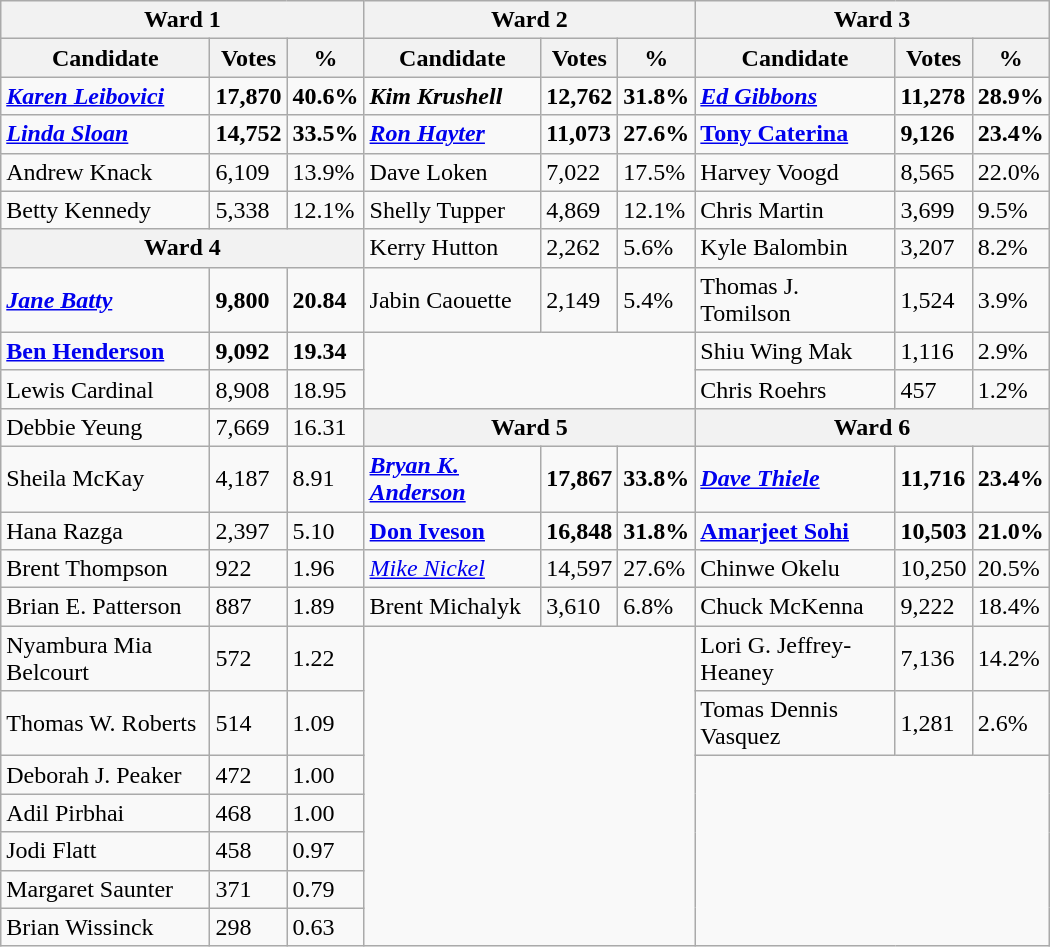<table class="wikitable" style="width:700px">
<tr>
<th colspan=3>Ward 1</th>
<th colspan=3>Ward 2</th>
<th colspan=3>Ward 3</th>
</tr>
<tr>
<th>Candidate</th>
<th>Votes</th>
<th>%</th>
<th>Candidate</th>
<th>Votes</th>
<th>%</th>
<th>Candidate</th>
<th>Votes</th>
<th>%</th>
</tr>
<tr>
<td><strong><em><a href='#'>Karen Leibovici</a></em></strong></td>
<td><strong>17,870</strong></td>
<td><strong>40.6%</strong></td>
<td><strong><em>Kim Krushell</em></strong></td>
<td><strong>12,762</strong></td>
<td><strong>31.8%</strong></td>
<td><strong><em><a href='#'>Ed Gibbons</a></em></strong></td>
<td><strong>11,278</strong></td>
<td><strong>28.9%</strong></td>
</tr>
<tr>
<td><strong><em><a href='#'>Linda Sloan</a></em></strong></td>
<td><strong>14,752</strong></td>
<td><strong>33.5%</strong></td>
<td><strong><em><a href='#'>Ron Hayter</a></em></strong></td>
<td><strong>11,073</strong></td>
<td><strong>27.6%</strong></td>
<td><strong><a href='#'>Tony Caterina</a></strong></td>
<td><strong>9,126</strong></td>
<td><strong>23.4%</strong></td>
</tr>
<tr>
<td>Andrew Knack</td>
<td>6,109</td>
<td>13.9%</td>
<td>Dave Loken</td>
<td>7,022</td>
<td>17.5%</td>
<td>Harvey Voogd</td>
<td>8,565</td>
<td>22.0%</td>
</tr>
<tr>
<td>Betty Kennedy</td>
<td>5,338</td>
<td>12.1%</td>
<td>Shelly Tupper</td>
<td>4,869</td>
<td>12.1%</td>
<td>Chris Martin</td>
<td>3,699</td>
<td>9.5%</td>
</tr>
<tr>
<th colspan=3>Ward 4</th>
<td>Kerry Hutton</td>
<td>2,262</td>
<td>5.6%</td>
<td>Kyle Balombin</td>
<td>3,207</td>
<td>8.2%</td>
</tr>
<tr>
<td><strong><em><a href='#'>Jane Batty</a></em></strong></td>
<td><strong>9,800</strong></td>
<td><strong>20.84</strong></td>
<td>Jabin Caouette</td>
<td>2,149</td>
<td>5.4%</td>
<td>Thomas J. Tomilson</td>
<td>1,524</td>
<td>3.9%</td>
</tr>
<tr>
<td><strong><a href='#'>Ben Henderson</a></strong></td>
<td><strong>9,092</strong></td>
<td><strong>19.34</strong></td>
<td rowspan=2 colspan=3></td>
<td>Shiu Wing Mak</td>
<td>1,116</td>
<td>2.9%</td>
</tr>
<tr>
<td>Lewis Cardinal</td>
<td>8,908</td>
<td>18.95</td>
<td>Chris Roehrs</td>
<td>457</td>
<td>1.2%</td>
</tr>
<tr>
<td>Debbie Yeung</td>
<td>7,669</td>
<td>16.31</td>
<th colspan=3>Ward 5</th>
<th colspan=3>Ward 6</th>
</tr>
<tr>
<td>Sheila McKay</td>
<td>4,187</td>
<td>8.91</td>
<td><strong><em><a href='#'>Bryan K. Anderson</a></em></strong></td>
<td><strong>17,867</strong></td>
<td><strong>33.8%</strong></td>
<td><strong><em><a href='#'>Dave Thiele</a></em></strong></td>
<td><strong>11,716</strong></td>
<td><strong>23.4%</strong></td>
</tr>
<tr>
<td>Hana Razga</td>
<td>2,397</td>
<td>5.10</td>
<td><strong><a href='#'>Don Iveson</a></strong></td>
<td><strong>16,848</strong></td>
<td><strong>31.8%</strong></td>
<td><strong><a href='#'>Amarjeet Sohi</a></strong></td>
<td><strong>10,503</strong></td>
<td><strong>21.0%</strong></td>
</tr>
<tr>
<td>Brent Thompson</td>
<td>922</td>
<td>1.96</td>
<td><em><a href='#'>Mike Nickel</a></em></td>
<td>14,597</td>
<td>27.6%</td>
<td>Chinwe Okelu</td>
<td>10,250</td>
<td>20.5%</td>
</tr>
<tr>
<td>Brian E. Patterson</td>
<td>887</td>
<td>1.89</td>
<td>Brent Michalyk</td>
<td>3,610</td>
<td>6.8%</td>
<td>Chuck McKenna</td>
<td>9,222</td>
<td>18.4%</td>
</tr>
<tr>
<td>Nyambura Mia Belcourt</td>
<td>572</td>
<td>1.22</td>
<td rowspan=7 colspan=3></td>
<td>Lori G. Jeffrey-Heaney</td>
<td>7,136</td>
<td>14.2%</td>
</tr>
<tr>
<td>Thomas W. Roberts</td>
<td>514</td>
<td>1.09</td>
<td>Tomas Dennis Vasquez</td>
<td>1,281</td>
<td>2.6%</td>
</tr>
<tr>
<td>Deborah J. Peaker</td>
<td>472</td>
<td>1.00</td>
<td rowspan=5 colspan=3></td>
</tr>
<tr>
<td>Adil Pirbhai</td>
<td>468</td>
<td>1.00</td>
</tr>
<tr>
<td>Jodi Flatt</td>
<td>458</td>
<td>0.97</td>
</tr>
<tr>
<td>Margaret Saunter</td>
<td>371</td>
<td>0.79</td>
</tr>
<tr>
<td>Brian Wissinck</td>
<td>298</td>
<td>0.63</td>
</tr>
</table>
